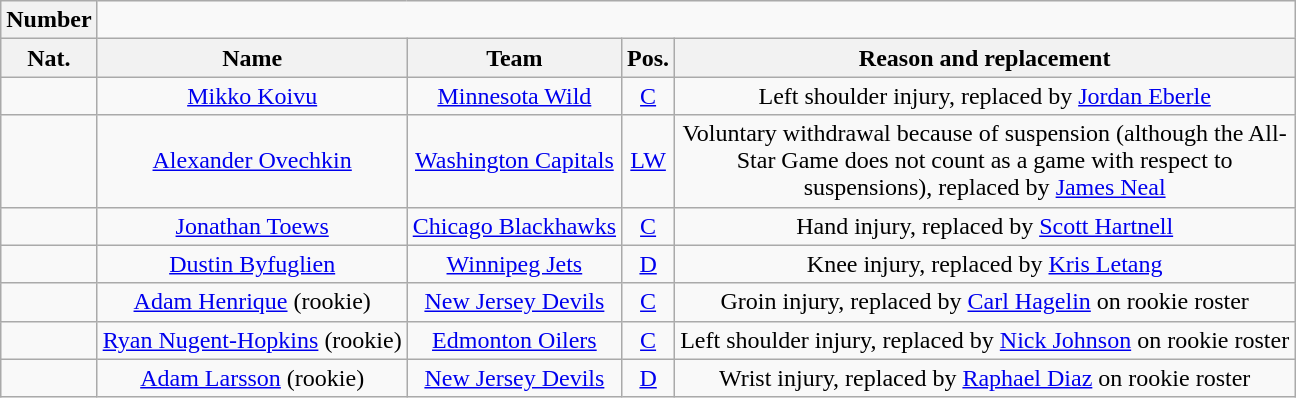<table class="wikitable sortable" style="text-align:center">
<tr>
<th>Number</th>
</tr>
<tr>
<th>Nat.</th>
<th>Name</th>
<th>Team</th>
<th>Pos.</th>
<th colspan=2>Reason and replacement</th>
</tr>
<tr>
<td></td>
<td><a href='#'>Mikko Koivu</a></td>
<td><a href='#'>Minnesota Wild</a></td>
<td><a href='#'>C</a></td>
<td>Left shoulder injury, replaced by <a href='#'>Jordan Eberle</a></td>
</tr>
<tr>
<td></td>
<td><a href='#'>Alexander Ovechkin</a></td>
<td><a href='#'>Washington Capitals</a></td>
<td><a href='#'>LW</a></td>
<td>Voluntary withdrawal because of suspension (although the All-<br>Star Game does not count as a game with respect to<br>suspensions), replaced by <a href='#'>James Neal</a></td>
</tr>
<tr>
<td></td>
<td><a href='#'>Jonathan Toews</a></td>
<td><a href='#'>Chicago Blackhawks</a></td>
<td><a href='#'>C</a></td>
<td>Hand injury, replaced by <a href='#'>Scott Hartnell</a></td>
</tr>
<tr>
<td></td>
<td><a href='#'>Dustin Byfuglien</a></td>
<td><a href='#'>Winnipeg Jets</a></td>
<td><a href='#'>D</a></td>
<td>Knee injury, replaced by <a href='#'>Kris Letang</a></td>
</tr>
<tr>
<td></td>
<td><a href='#'>Adam Henrique</a> (rookie)</td>
<td><a href='#'>New Jersey Devils</a></td>
<td><a href='#'>C</a></td>
<td>Groin injury, replaced by <a href='#'>Carl Hagelin</a> on rookie roster</td>
</tr>
<tr>
<td></td>
<td><a href='#'>Ryan Nugent-Hopkins</a> (rookie)</td>
<td><a href='#'>Edmonton Oilers</a></td>
<td><a href='#'>C</a></td>
<td>Left shoulder injury, replaced by <a href='#'>Nick Johnson</a> on rookie roster</td>
</tr>
<tr>
<td></td>
<td><a href='#'>Adam Larsson</a> (rookie)</td>
<td><a href='#'>New Jersey Devils</a></td>
<td><a href='#'>D</a></td>
<td>Wrist injury, replaced by <a href='#'>Raphael Diaz</a> on rookie roster</td>
</tr>
</table>
